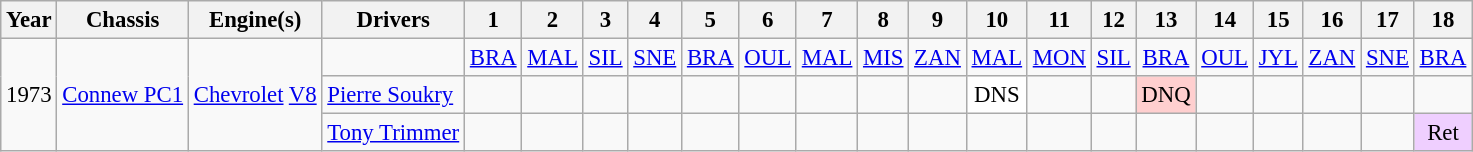<table class="wikitable" style="text-align:center; font-size:95%">
<tr>
<th>Year</th>
<th>Chassis</th>
<th>Engine(s)</th>
<th>Drivers</th>
<th>1</th>
<th>2</th>
<th>3</th>
<th>4</th>
<th>5</th>
<th>6</th>
<th>7</th>
<th>8</th>
<th>9</th>
<th>10</th>
<th>11</th>
<th>12</th>
<th>13</th>
<th>14</th>
<th>15</th>
<th>16</th>
<th>17</th>
<th>18</th>
</tr>
<tr>
<td rowspan="3">1973</td>
<td rowspan="3"><a href='#'>Connew PC1</a></td>
<td rowspan="3"><a href='#'>Chevrolet</a> <a href='#'>V8</a></td>
<td></td>
<td><a href='#'>BRA</a></td>
<td><a href='#'>MAL</a></td>
<td><a href='#'>SIL</a></td>
<td><a href='#'>SNE</a></td>
<td><a href='#'>BRA</a></td>
<td><a href='#'>OUL</a></td>
<td><a href='#'>MAL</a></td>
<td><a href='#'>MIS</a></td>
<td><a href='#'>ZAN</a></td>
<td><a href='#'>MAL</a></td>
<td><a href='#'>MON</a></td>
<td><a href='#'>SIL</a></td>
<td><a href='#'>BRA</a></td>
<td><a href='#'>OUL</a></td>
<td><a href='#'>JYL</a></td>
<td><a href='#'>ZAN</a></td>
<td><a href='#'>SNE</a></td>
<td><a href='#'>BRA</a></td>
</tr>
<tr>
<td align="left"> <a href='#'>Pierre Soukry</a></td>
<td></td>
<td></td>
<td></td>
<td></td>
<td></td>
<td></td>
<td></td>
<td></td>
<td></td>
<td style="background:#FFFFFF;">DNS</td>
<td></td>
<td></td>
<td style="background:#FFCFCF;">DNQ</td>
<td></td>
<td></td>
<td></td>
<td></td>
<td></td>
</tr>
<tr>
<td align="left"> <a href='#'>Tony Trimmer</a></td>
<td></td>
<td></td>
<td></td>
<td></td>
<td></td>
<td></td>
<td></td>
<td></td>
<td></td>
<td></td>
<td></td>
<td></td>
<td></td>
<td></td>
<td></td>
<td></td>
<td></td>
<td style="background:#EFCFFF;">Ret</td>
</tr>
</table>
